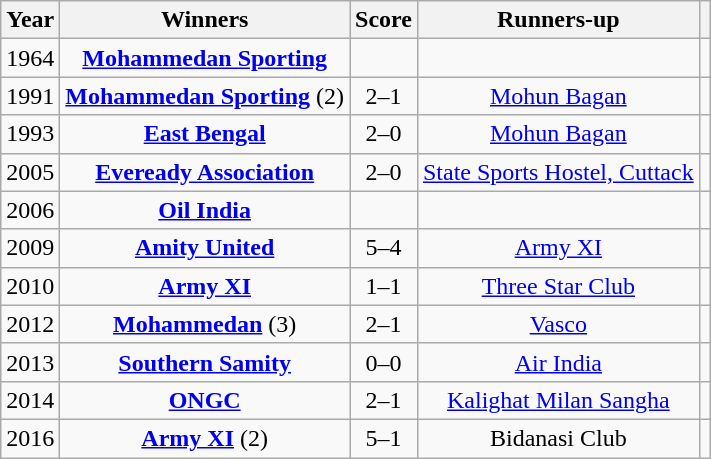<table class="wikitable" style="text-align:center;">
<tr>
<th scope="col">Year</th>
<th scope="col">Winners</th>
<th scope="col">Score</th>
<th scope="col">Runners-up</th>
<th scope="col"></th>
</tr>
<tr>
<td>1964</td>
<td><strong><a href='#'>Mohammedan Sporting</a></strong></td>
<td></td>
<td></td>
<td></td>
</tr>
<tr>
<td>1991</td>
<td><strong><a href='#'>Mohammedan Sporting</a></strong> (2)</td>
<td>2–1</td>
<td><a href='#'>Mohun Bagan</a></td>
<td></td>
</tr>
<tr>
<td>1993</td>
<td><strong><a href='#'>East Bengal</a></strong></td>
<td>2–0</td>
<td><a href='#'>Mohun Bagan</a></td>
<td></td>
</tr>
<tr>
<td>2005</td>
<td><strong><a href='#'>Eveready Association</a></strong></td>
<td>2–0</td>
<td><a href='#'>State Sports Hostel, Cuttack</a></td>
<td></td>
</tr>
<tr>
<td>2006</td>
<td><strong><a href='#'>Oil India</a></strong></td>
<td></td>
<td></td>
<td></td>
</tr>
<tr>
<td>2009</td>
<td><strong><a href='#'>Amity United</a></strong></td>
<td>5–4</td>
<td><a href='#'>Army XI</a></td>
<td></td>
</tr>
<tr>
<td>2010</td>
<td><strong><a href='#'>Army XI</a></strong></td>
<td>1–1 </td>
<td> <a href='#'>Three Star Club</a></td>
<td></td>
</tr>
<tr>
<td>2012</td>
<td><strong><a href='#'>Mohammedan</a></strong> (3)</td>
<td>2–1</td>
<td><a href='#'>Vasco</a></td>
<td></td>
</tr>
<tr>
<td>2013</td>
<td><strong><a href='#'>Southern Samity</a></strong></td>
<td>0–0 </td>
<td><a href='#'>Air India</a></td>
<td></td>
</tr>
<tr>
<td>2014</td>
<td><strong><a href='#'>ONGC</a></strong></td>
<td>2–1</td>
<td><a href='#'>Kalighat Milan Sangha</a></td>
<td></td>
</tr>
<tr>
<td>2016</td>
<td><strong><a href='#'>Army XI</a></strong> (2)</td>
<td>5–1</td>
<td>Bidanasi Club</td>
<td></td>
</tr>
</table>
